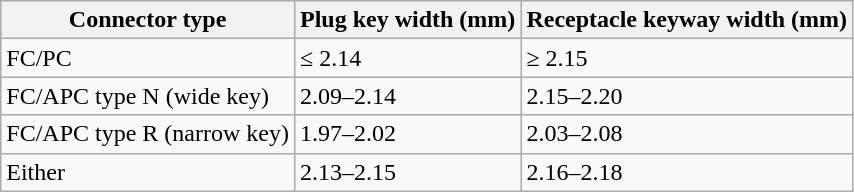<table class=wikitable>
<tr>
<th>Connector type</th>
<th>Plug key width (mm)</th>
<th>Receptacle keyway width (mm)</th>
</tr>
<tr>
<td>FC/PC</td>
<td>≤ 2.14</td>
<td>≥ 2.15</td>
</tr>
<tr>
<td>FC/APC type N (wide key)</td>
<td>2.09–2.14</td>
<td>2.15–2.20</td>
</tr>
<tr>
<td>FC/APC type R (narrow key)</td>
<td>1.97–2.02</td>
<td>2.03–2.08</td>
</tr>
<tr>
<td>Either</td>
<td>2.13–2.15</td>
<td>2.16–2.18</td>
</tr>
</table>
